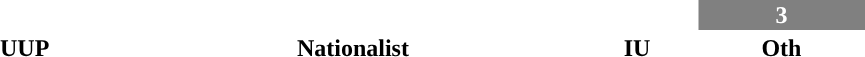<table style="width:50%; text-align:center;">
<tr style="color:white;">
<td style="background:"><strong>39</strong></td>
<td style="background:"><strong>8</strong></td>
<td style="background:"><strong>2</strong></td>
<td style="background:grey; width:5.76%%;"><strong>3</strong></td>
</tr>
<tr>
<td><span><strong>UUP</strong></span></td>
<td><span><strong>Nationalist</strong></span></td>
<td><span><strong>IU</strong></span></td>
<td><span><strong>Oth</strong></span></td>
</tr>
</table>
